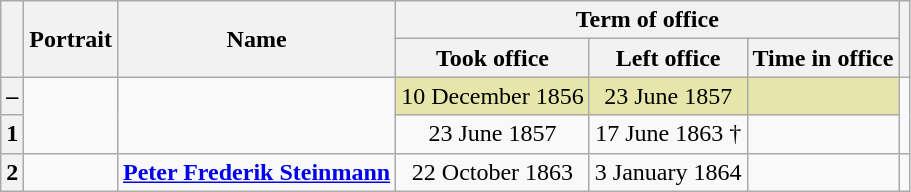<table class="wikitable" style="text-align:center">
<tr>
<th rowspan=2></th>
<th rowspan=2>Portrait</th>
<th rowspan=2>Name<br></th>
<th colspan=3>Term of office</th>
<th rowspan=2></th>
</tr>
<tr>
<th>Took office</th>
<th>Left office</th>
<th>Time in office</th>
</tr>
<tr>
<th>–</th>
<td rowspan=2></td>
<td rowspan=2><strong></strong><br></td>
<td style="background:#e6e6aa;">10 December 1856</td>
<td style="background:#e6e6aa;">23 June 1857</td>
<td style="background:#e6e6aa;"></td>
<td rowspan=2></td>
</tr>
<tr>
<th>1</th>
<td>23 June 1857</td>
<td>17 June 1863 †</td>
<td></td>
</tr>
<tr>
<th>2</th>
<td></td>
<td><strong><a href='#'>Peter Frederik Steinmann</a></strong><br></td>
<td>22 October 1863</td>
<td>3 January 1864</td>
<td></td>
<td></td>
</tr>
</table>
